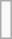<table class="wikitable" style="text-align:center">
<tr>
<td colspan="7"><br></td>
</tr>
</table>
